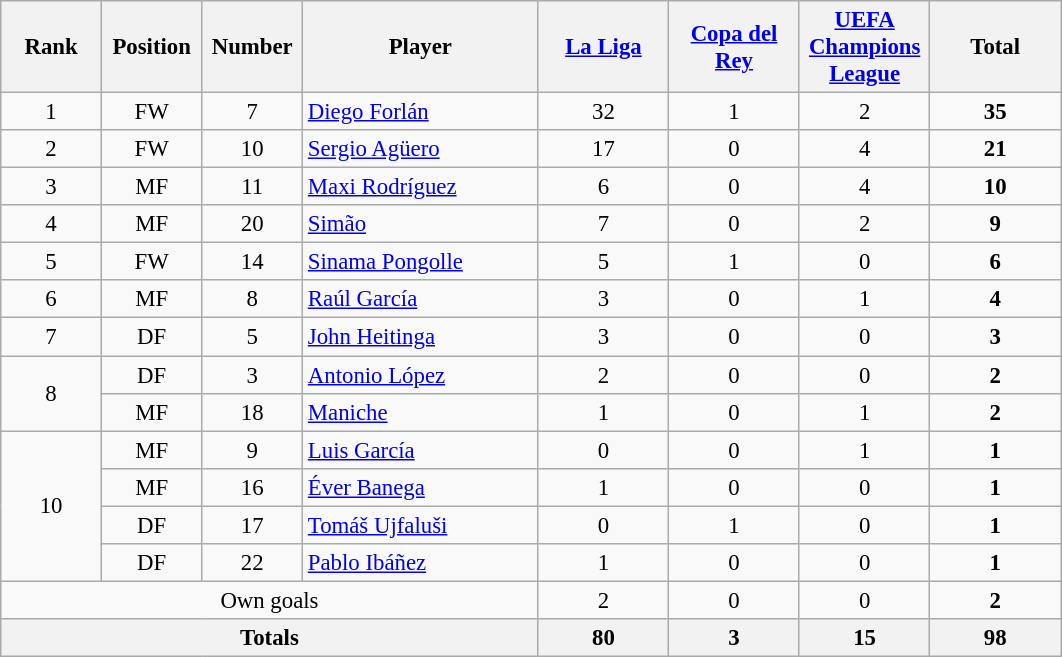<table class="wikitable" style="font-size: 95%; text-align: center">
<tr>
<th width=60>Rank</th>
<th width=60>Position</th>
<th width=60>Number</th>
<th width=150>Player</th>
<th width=80><a href='#'>La Liga</a></th>
<th width=80><a href='#'>Copa del Rey</a></th>
<th width=80><a href='#'>UEFA Champions League</a></th>
<th width=80><strong>Total</strong></th>
</tr>
<tr>
<td>1</td>
<td>FW</td>
<td>7</td>
<td align=left> <a href='#'>Diego Forlán</a></td>
<td>32</td>
<td>1</td>
<td>2</td>
<td><strong>35</strong></td>
</tr>
<tr>
<td>2</td>
<td>FW</td>
<td>10</td>
<td align=left> <a href='#'>Sergio Agüero</a></td>
<td>17</td>
<td>0</td>
<td>4</td>
<td><strong>21</strong></td>
</tr>
<tr>
<td>3</td>
<td>MF</td>
<td>11</td>
<td align=left> <a href='#'>Maxi Rodríguez</a></td>
<td>6</td>
<td>0</td>
<td>4</td>
<td><strong>10</strong></td>
</tr>
<tr>
<td>4</td>
<td>MF</td>
<td>20</td>
<td align=left> <a href='#'>Simão</a></td>
<td>7</td>
<td>0</td>
<td>2</td>
<td><strong>9</strong></td>
</tr>
<tr>
<td>5</td>
<td>FW</td>
<td>14</td>
<td align=left> <a href='#'>Sinama Pongolle</a></td>
<td>5</td>
<td>1</td>
<td>0</td>
<td><strong>6</strong></td>
</tr>
<tr>
<td>6</td>
<td>MF</td>
<td>8</td>
<td align=left> <a href='#'>Raúl García</a></td>
<td>3</td>
<td>0</td>
<td>1</td>
<td><strong>4</strong></td>
</tr>
<tr>
<td>7</td>
<td>DF</td>
<td>5</td>
<td align=left> <a href='#'>John Heitinga</a></td>
<td>3</td>
<td>0</td>
<td>0</td>
<td><strong>3</strong></td>
</tr>
<tr>
<td rowspan=2>8</td>
<td>DF</td>
<td>3</td>
<td align=left> <a href='#'>Antonio López</a></td>
<td>2</td>
<td>0</td>
<td>0</td>
<td><strong>2</strong></td>
</tr>
<tr>
<td>MF</td>
<td>18</td>
<td align=left> <a href='#'>Maniche</a></td>
<td>1</td>
<td>0</td>
<td>1</td>
<td><strong>2</strong></td>
</tr>
<tr>
<td rowspan=4>10</td>
<td>MF</td>
<td>9</td>
<td align=left> <a href='#'>Luis García</a></td>
<td>0</td>
<td>0</td>
<td>1</td>
<td><strong>1</strong></td>
</tr>
<tr>
<td>MF</td>
<td>16</td>
<td align=left> <a href='#'>Éver Banega</a></td>
<td>1</td>
<td>0</td>
<td>0</td>
<td><strong>1</strong></td>
</tr>
<tr>
<td>DF</td>
<td>17</td>
<td align=left> <a href='#'>Tomáš Ujfaluši</a></td>
<td>0</td>
<td>1</td>
<td>0</td>
<td><strong>1</strong></td>
</tr>
<tr>
<td>DF</td>
<td>22</td>
<td align=left> <a href='#'>Pablo Ibáñez</a></td>
<td>1</td>
<td>0</td>
<td>0</td>
<td><strong>1</strong></td>
</tr>
<tr>
<td colspan=4>Own goals</td>
<td>2</td>
<td>0</td>
<td>0</td>
<td><strong>2</strong></td>
</tr>
<tr>
<th colspan=4>Totals</th>
<th>80</th>
<th>3</th>
<th>15</th>
<th>98</th>
</tr>
</table>
